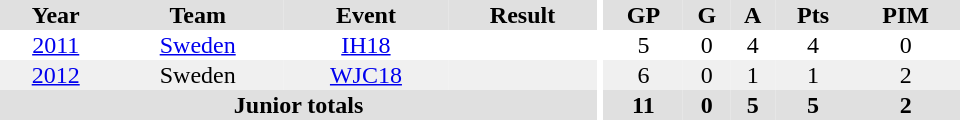<table border="0" cellpadding="1" cellspacing="0" ID="Table3" style="text-align:center; width:40em">
<tr bgcolor="#e0e0e0">
<th>Year</th>
<th>Team</th>
<th>Event</th>
<th>Result</th>
<th rowspan="99" bgcolor="#ffffff"></th>
<th>GP</th>
<th>G</th>
<th>A</th>
<th>Pts</th>
<th>PIM</th>
</tr>
<tr>
<td><a href='#'>2011</a></td>
<td><a href='#'>Sweden</a></td>
<td><a href='#'>IH18</a></td>
<td></td>
<td>5</td>
<td>0</td>
<td>4</td>
<td>4</td>
<td>0</td>
</tr>
<tr bgcolor="#f0f0f0">
<td><a href='#'>2012</a></td>
<td>Sweden</td>
<td><a href='#'>WJC18</a></td>
<td></td>
<td>6</td>
<td>0</td>
<td>1</td>
<td>1</td>
<td>2</td>
</tr>
<tr bgcolor="#e0e0e0">
<th colspan=4>Junior totals</th>
<th>11</th>
<th>0</th>
<th>5</th>
<th>5</th>
<th>2</th>
</tr>
</table>
